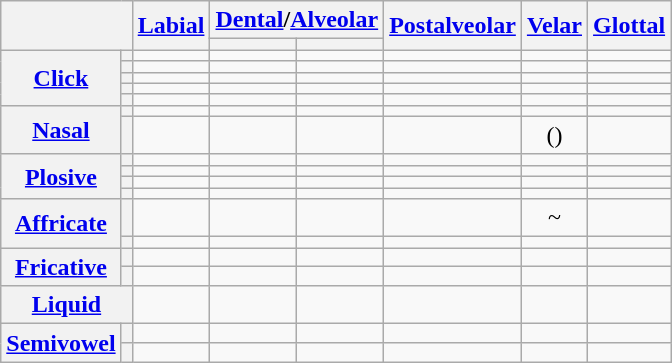<table class="wikitable" style="text-align:center">
<tr>
<th rowspan="2" colspan="2"></th>
<th rowspan="2"><a href='#'>Labial</a></th>
<th colspan="2"><a href='#'>Dental</a>/<a href='#'>Alveolar</a></th>
<th rowspan="2"><a href='#'>Postalveolar</a></th>
<th rowspan="2"><a href='#'>Velar</a></th>
<th rowspan="2"><a href='#'>Glottal</a></th>
</tr>
<tr>
<th></th>
<th></th>
</tr>
<tr>
<th rowspan="5"><a href='#'>Click</a></th>
<th></th>
<td></td>
<td></td>
<td></td>
<td></td>
<td></td>
<td></td>
</tr>
<tr>
<th></th>
<td></td>
<td></td>
<td></td>
<td></td>
<td></td>
<td></td>
</tr>
<tr>
<th></th>
<td></td>
<td></td>
<td></td>
<td></td>
<td></td>
<td></td>
</tr>
<tr>
<th></th>
<td></td>
<td></td>
<td></td>
<td></td>
<td></td>
<td></td>
</tr>
<tr>
<th></th>
<td></td>
<td></td>
<td></td>
<td></td>
<td></td>
<td></td>
</tr>
<tr>
<th rowspan="2"><a href='#'>Nasal</a></th>
<th></th>
<td></td>
<td></td>
<td></td>
<td></td>
<td></td>
<td></td>
</tr>
<tr>
<th></th>
<td></td>
<td></td>
<td></td>
<td></td>
<td>()</td>
<td></td>
</tr>
<tr>
<th rowspan="4"><a href='#'>Plosive</a></th>
<th></th>
<td></td>
<td></td>
<td></td>
<td></td>
<td></td>
<td></td>
</tr>
<tr>
<th></th>
<td></td>
<td></td>
<td></td>
<td></td>
<td></td>
<td></td>
</tr>
<tr>
<th></th>
<td></td>
<td></td>
<td></td>
<td></td>
<td></td>
<td></td>
</tr>
<tr>
<th></th>
<td></td>
<td></td>
<td></td>
<td></td>
<td></td>
<td></td>
</tr>
<tr>
<th rowspan="2"><a href='#'>Affricate</a></th>
<th></th>
<td></td>
<td></td>
<td></td>
<td></td>
<td>~</td>
<td></td>
</tr>
<tr>
<th></th>
<td></td>
<td></td>
<td></td>
<td></td>
<td></td>
<td></td>
</tr>
<tr>
<th rowspan="2"><a href='#'>Fricative</a></th>
<th></th>
<td></td>
<td></td>
<td></td>
<td></td>
<td></td>
<td></td>
</tr>
<tr>
<th></th>
<td></td>
<td></td>
<td></td>
<td></td>
<td></td>
<td></td>
</tr>
<tr>
<th colspan="2"><a href='#'>Liquid</a></th>
<td></td>
<td></td>
<td></td>
<td></td>
<td></td>
<td></td>
</tr>
<tr>
<th rowspan="2"><a href='#'>Semivowel</a></th>
<th></th>
<td></td>
<td></td>
<td></td>
<td></td>
<td></td>
<td></td>
</tr>
<tr>
<th></th>
<td></td>
<td></td>
<td></td>
<td></td>
<td></td>
<td></td>
</tr>
</table>
